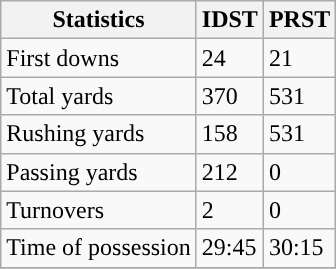<table class="wikitable">
<tr>
<th>Statistics</th>
<th>IDST</th>
<th>PRST</th>
</tr>
<tr>
<td>First downs</td>
<td>24</td>
<td>21</td>
</tr>
<tr>
<td>Total yards</td>
<td>370</td>
<td>531</td>
</tr>
<tr>
<td>Rushing yards</td>
<td>158</td>
<td>531</td>
</tr>
<tr>
<td>Passing yards</td>
<td>212</td>
<td>0</td>
</tr>
<tr>
<td>Turnovers</td>
<td>2</td>
<td>0</td>
</tr>
<tr>
<td>Time of possession</td>
<td>29:45</td>
<td>30:15</td>
</tr>
<tr>
</tr>
</table>
